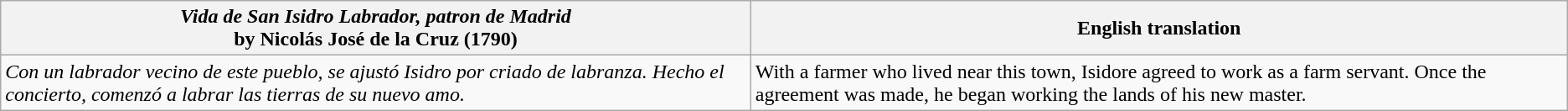<table class="wikitable">
<tr>
<th><em>Vida de San Isidro Labrador, patron de Madrid</em><br>by Nicolás José de la Cruz (1790)</th>
<th>English translation</th>
</tr>
<tr>
<td><em>Con un labrador vecino de este pueblo, se ajustó Isidro por criado de labranza. Hecho el concierto, comenzó a labrar las tierras de su nuevo amo.</em></td>
<td>With a farmer who lived near this town, Isidore agreed to work as a farm servant. Once the agreement was made, he began working the lands of his new master.</td>
</tr>
</table>
